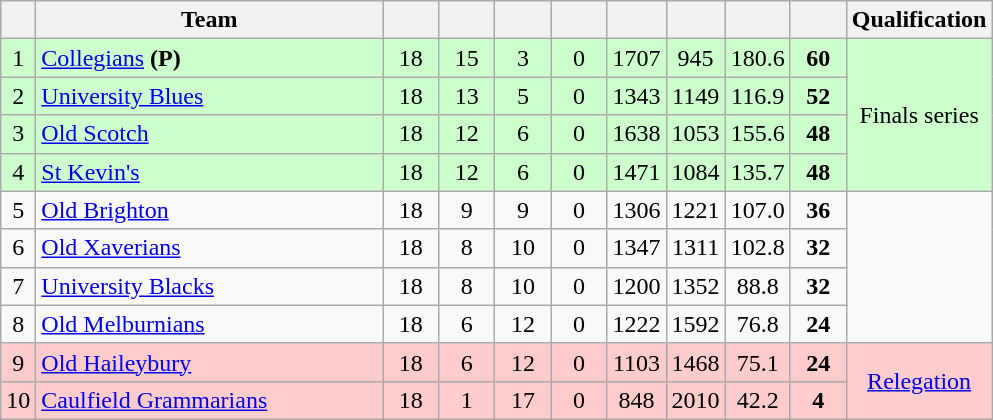<table class="wikitable" style="text-align:center; margin-bottom:0">
<tr>
<th style="width:10px"></th>
<th style="width:35%;">Team</th>
<th style="width:30px;"></th>
<th style="width:30px;"></th>
<th style="width:30px;"></th>
<th style="width:30px;"></th>
<th style="width:30px;"></th>
<th style="width:30px;"></th>
<th style="width:30px;"></th>
<th style="width:30px;"></th>
<th>Qualification</th>
</tr>
<tr style="background:#ccffcc;">
<td>1</td>
<td style="text-align:left;"><a href='#'>Collegians</a> <strong>(P)</strong></td>
<td>18</td>
<td>15</td>
<td>3</td>
<td>0</td>
<td>1707</td>
<td>945</td>
<td>180.6</td>
<td><strong>60</strong></td>
<td rowspan=4>Finals series</td>
</tr>
<tr style="background:#ccffcc;">
<td>2</td>
<td style="text-align:left;"><a href='#'>University Blues</a></td>
<td>18</td>
<td>13</td>
<td>5</td>
<td>0</td>
<td>1343</td>
<td>1149</td>
<td>116.9</td>
<td><strong>52</strong></td>
</tr>
<tr style="background:#ccffcc;">
<td>3</td>
<td style="text-align:left;"><a href='#'>Old Scotch</a></td>
<td>18</td>
<td>12</td>
<td>6</td>
<td>0</td>
<td>1638</td>
<td>1053</td>
<td>155.6</td>
<td><strong>48</strong></td>
</tr>
<tr style="background:#ccffcc;">
<td>4</td>
<td style="text-align:left;"><a href='#'>St Kevin's</a></td>
<td>18</td>
<td>12</td>
<td>6</td>
<td>0</td>
<td>1471</td>
<td>1084</td>
<td>135.7</td>
<td><strong>48</strong></td>
</tr>
<tr>
<td>5</td>
<td style="text-align:left;"><a href='#'>Old Brighton</a></td>
<td>18</td>
<td>9</td>
<td>9</td>
<td>0</td>
<td>1306</td>
<td>1221</td>
<td>107.0</td>
<td><strong>36</strong></td>
</tr>
<tr>
<td>6</td>
<td style="text-align:left;"><a href='#'>Old Xaverians</a></td>
<td>18</td>
<td>8</td>
<td>10</td>
<td>0</td>
<td>1347</td>
<td>1311</td>
<td>102.8</td>
<td><strong>32</strong></td>
</tr>
<tr>
<td>7</td>
<td style="text-align:left;"><a href='#'>University Blacks</a></td>
<td>18</td>
<td>8</td>
<td>10</td>
<td>0</td>
<td>1200</td>
<td>1352</td>
<td>88.8</td>
<td><strong>32</strong></td>
</tr>
<tr>
<td>8</td>
<td style="text-align:left;"><a href='#'>Old Melburnians</a></td>
<td>18</td>
<td>6</td>
<td>12</td>
<td>0</td>
<td>1222</td>
<td>1592</td>
<td>76.8</td>
<td><strong>24</strong></td>
</tr>
<tr style="background:#FFCCCC;">
<td>9</td>
<td style="text-align:left;"><a href='#'>Old Haileybury</a></td>
<td>18</td>
<td>6</td>
<td>12</td>
<td>0</td>
<td>1103</td>
<td>1468</td>
<td>75.1</td>
<td><strong>24</strong></td>
<td rowspan=2><a href='#'>Relegation</a></td>
</tr>
<tr style="background:#FFCCCC;">
<td>10</td>
<td style="text-align:left;"><a href='#'>Caulfield Grammarians</a></td>
<td>18</td>
<td>1</td>
<td>17</td>
<td>0</td>
<td>848</td>
<td>2010</td>
<td>42.2</td>
<td><strong>4</strong></td>
</tr>
</table>
